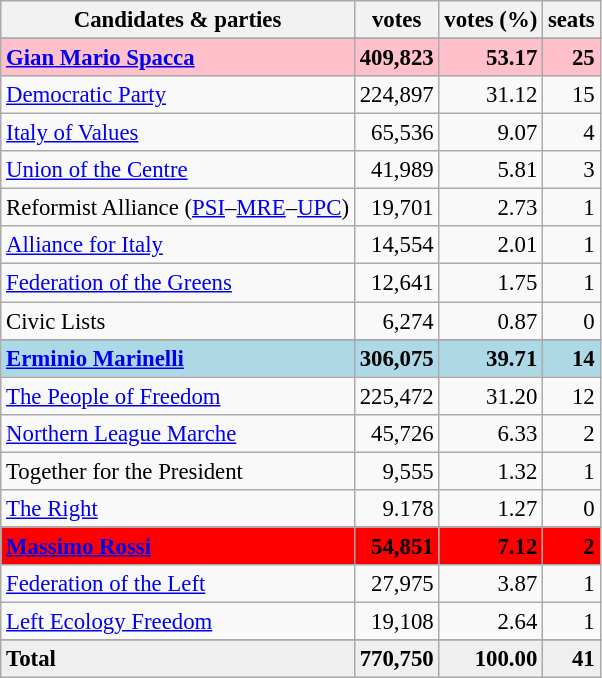<table class="wikitable" style="font-size:95%">
<tr bgcolor="EFEFEF">
<th>Candidates & parties</th>
<th>votes</th>
<th>votes (%)</th>
<th>seats</th>
</tr>
<tr>
</tr>
<tr bgcolor="pink">
<td><strong><a href='#'>Gian Mario Spacca</a></strong></td>
<td align=right><strong>409,823</strong></td>
<td align=right><strong>53.17</strong></td>
<td align=right><strong>25</strong></td>
</tr>
<tr>
<td><a href='#'>Democratic Party</a></td>
<td align=right>224,897</td>
<td align=right>31.12</td>
<td align=right>15</td>
</tr>
<tr>
<td><a href='#'>Italy of Values</a></td>
<td align=right>65,536</td>
<td align=right>9.07</td>
<td align=right>4</td>
</tr>
<tr>
<td><a href='#'>Union of the Centre</a></td>
<td align=right>41,989</td>
<td align=right>5.81</td>
<td align=right>3</td>
</tr>
<tr>
<td>Reformist Alliance (<a href='#'>PSI</a>–<a href='#'>MRE</a>–<a href='#'>UPC</a>)</td>
<td align=right>19,701</td>
<td align=right>2.73</td>
<td align=right>1</td>
</tr>
<tr>
<td><a href='#'>Alliance for Italy</a></td>
<td align=right>14,554</td>
<td align=right>2.01</td>
<td align=right>1</td>
</tr>
<tr>
<td><a href='#'>Federation of the Greens</a></td>
<td align=right>12,641</td>
<td align=right>1.75</td>
<td align=right>1</td>
</tr>
<tr>
<td>Civic Lists</td>
<td align=right>6,274</td>
<td align=right>0.87</td>
<td align=right>0</td>
</tr>
<tr>
</tr>
<tr bgcolor="lightblue">
<td><strong><a href='#'>Erminio Marinelli</a></strong></td>
<td align=right><strong>306,075</strong></td>
<td align=right><strong>39.71</strong></td>
<td align=right><strong>14</strong></td>
</tr>
<tr>
<td><a href='#'>The People of Freedom</a></td>
<td align=right>225,472</td>
<td align=right>31.20</td>
<td align=right>12</td>
</tr>
<tr>
<td><a href='#'>Northern League Marche</a></td>
<td align=right>45,726</td>
<td align=right>6.33</td>
<td align=right>2</td>
</tr>
<tr>
<td>Together for the President</td>
<td align=right>9,555</td>
<td align=right>1.32</td>
<td align=right>1</td>
</tr>
<tr>
<td><a href='#'>The Right</a></td>
<td align=right>9.178</td>
<td align=right>1.27</td>
<td align=right>0</td>
</tr>
<tr>
</tr>
<tr bgcolor="red">
<td><strong><a href='#'>Massimo Rossi</a></strong></td>
<td align=right><strong>54,851</strong></td>
<td align=right><strong>7.12</strong></td>
<td align=right><strong>2</strong></td>
</tr>
<tr>
<td><a href='#'>Federation of the Left</a></td>
<td align=right>27,975</td>
<td align=right>3.87</td>
<td align=right>1</td>
</tr>
<tr>
<td><a href='#'>Left Ecology Freedom</a></td>
<td align=right>19,108</td>
<td align=right>2.64</td>
<td align=right>1</td>
</tr>
<tr>
</tr>
<tr bgcolor="EFEFEF">
<td><strong>Total</strong></td>
<td align=right><strong>770,750</strong></td>
<td align=right><strong>100.00</strong></td>
<td align=right><strong>41</strong></td>
</tr>
</table>
